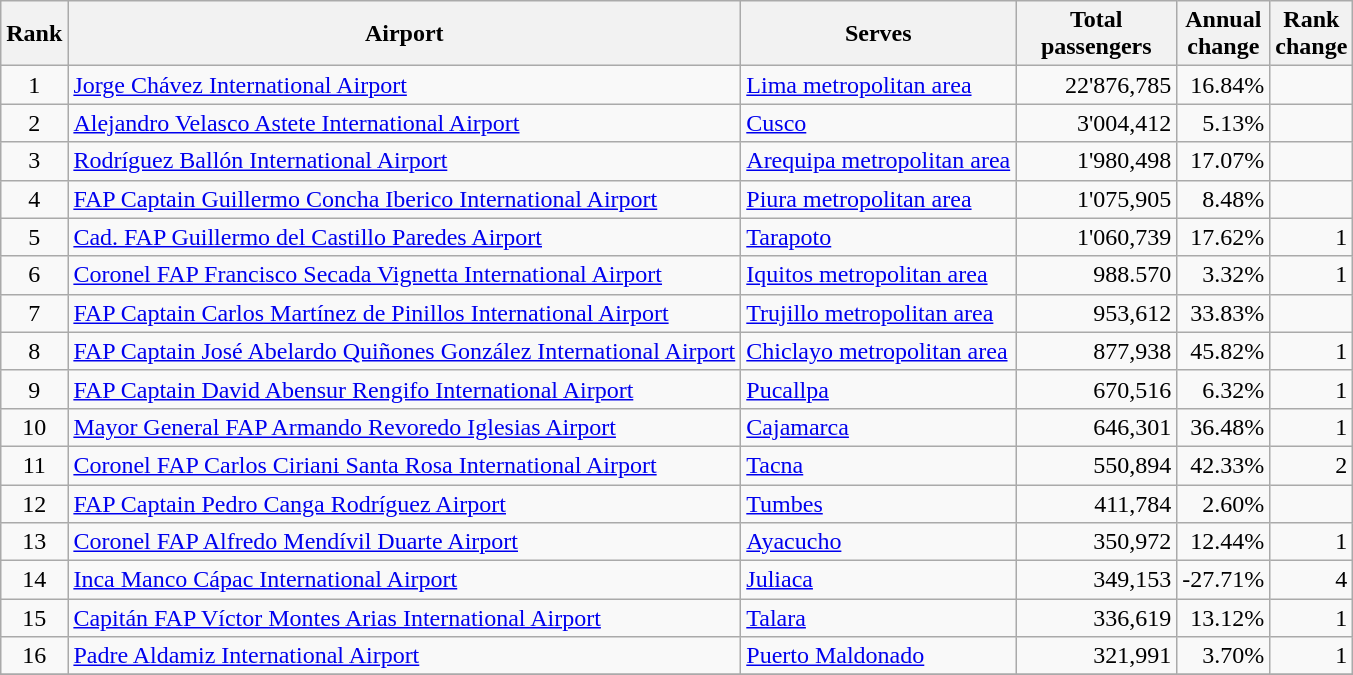<table class="wikitable sortable">
<tr>
<th>Rank</th>
<th>Airport</th>
<th>Serves</th>
<th style="width:100px">Total<br>passengers</th>
<th>Annual<br>change</th>
<th>Rank<br>change</th>
</tr>
<tr>
<td align="center">1</td>
<td><a href='#'>Jorge Chávez International Airport</a></td>
<td><a href='#'>Lima metropolitan area</a></td>
<td align="right">22'876,785</td>
<td align="right">16.84%</td>
<td align="right"></td>
</tr>
<tr>
<td align="center">2</td>
<td><a href='#'>Alejandro Velasco Astete International Airport</a></td>
<td><a href='#'>Cusco</a></td>
<td align="right">3'004,412</td>
<td align="right">5.13%</td>
<td align="right"></td>
</tr>
<tr>
<td align="center">3</td>
<td><a href='#'>Rodríguez Ballón International Airport</a></td>
<td><a href='#'>Arequipa metropolitan area</a></td>
<td align="right">1'980,498</td>
<td align="right">17.07%</td>
<td align="right"></td>
</tr>
<tr>
<td align="center">4</td>
<td><a href='#'>FAP Captain Guillermo Concha Iberico International Airport</a></td>
<td><a href='#'>Piura metropolitan area</a></td>
<td align="right">1'075,905</td>
<td align="right">8.48%</td>
<td align="right"></td>
</tr>
<tr>
<td align="center">5</td>
<td><a href='#'>Cad. FAP Guillermo del Castillo Paredes Airport</a></td>
<td><a href='#'>Tarapoto</a></td>
<td align="right">1'060,739</td>
<td align="right">17.62%</td>
<td align="right">1</td>
</tr>
<tr>
<td align="center">6</td>
<td><a href='#'>Coronel FAP Francisco Secada Vignetta International Airport</a></td>
<td><a href='#'>Iquitos metropolitan area</a></td>
<td align="right">988.570</td>
<td align="right">3.32%</td>
<td align="right">1</td>
</tr>
<tr>
<td align="center">7</td>
<td><a href='#'>FAP Captain Carlos Martínez de Pinillos International Airport</a></td>
<td><a href='#'>Trujillo metropolitan area</a></td>
<td align="right">953,612</td>
<td align="right">33.83%</td>
<td align="right"></td>
</tr>
<tr>
<td align="center">8</td>
<td><a href='#'>FAP Captain José Abelardo Quiñones González International Airport</a></td>
<td><a href='#'>Chiclayo metropolitan area</a></td>
<td align="right">877,938</td>
<td align="right">45.82%</td>
<td align="right">1</td>
</tr>
<tr>
<td align="center">9</td>
<td><a href='#'>FAP Captain David Abensur Rengifo International Airport</a></td>
<td><a href='#'>Pucallpa</a></td>
<td align="right">670,516</td>
<td align="right">6.32%</td>
<td align="right">1</td>
</tr>
<tr>
<td align="center">10</td>
<td><a href='#'>Mayor General FAP Armando Revoredo Iglesias Airport</a></td>
<td><a href='#'>Cajamarca</a></td>
<td align="right">646,301</td>
<td align="right">36.48%</td>
<td align="right">1</td>
</tr>
<tr>
<td align="center">11</td>
<td><a href='#'>Coronel FAP Carlos Ciriani Santa Rosa International Airport</a></td>
<td><a href='#'>Tacna</a></td>
<td align="right">550,894</td>
<td align="right">42.33%</td>
<td align="right">2</td>
</tr>
<tr>
<td align="center">12</td>
<td><a href='#'>FAP Captain Pedro Canga Rodríguez Airport</a></td>
<td><a href='#'>Tumbes</a></td>
<td align="right">411,784</td>
<td align="right">2.60%</td>
<td align="right"></td>
</tr>
<tr>
<td align="center">13</td>
<td><a href='#'>Coronel FAP Alfredo Mendívil Duarte Airport</a></td>
<td><a href='#'>Ayacucho</a></td>
<td align="right">350,972</td>
<td align="right">12.44%</td>
<td align="right">1</td>
</tr>
<tr>
<td align="center">14</td>
<td><a href='#'>Inca Manco Cápac International Airport</a></td>
<td><a href='#'>Juliaca</a></td>
<td align="right">349,153</td>
<td align="right">-27.71%</td>
<td align="right">4</td>
</tr>
<tr>
<td align="center">15</td>
<td><a href='#'>Capitán FAP Víctor Montes Arias International Airport</a></td>
<td><a href='#'>Talara</a></td>
<td align="right">336,619</td>
<td align="right">13.12%</td>
<td align="right">1</td>
</tr>
<tr>
<td align="center">16</td>
<td><a href='#'>Padre Aldamiz International Airport</a></td>
<td><a href='#'>Puerto Maldonado</a></td>
<td align="right">321,991</td>
<td align="right">3.70%</td>
<td align="right">1</td>
</tr>
<tr>
</tr>
</table>
